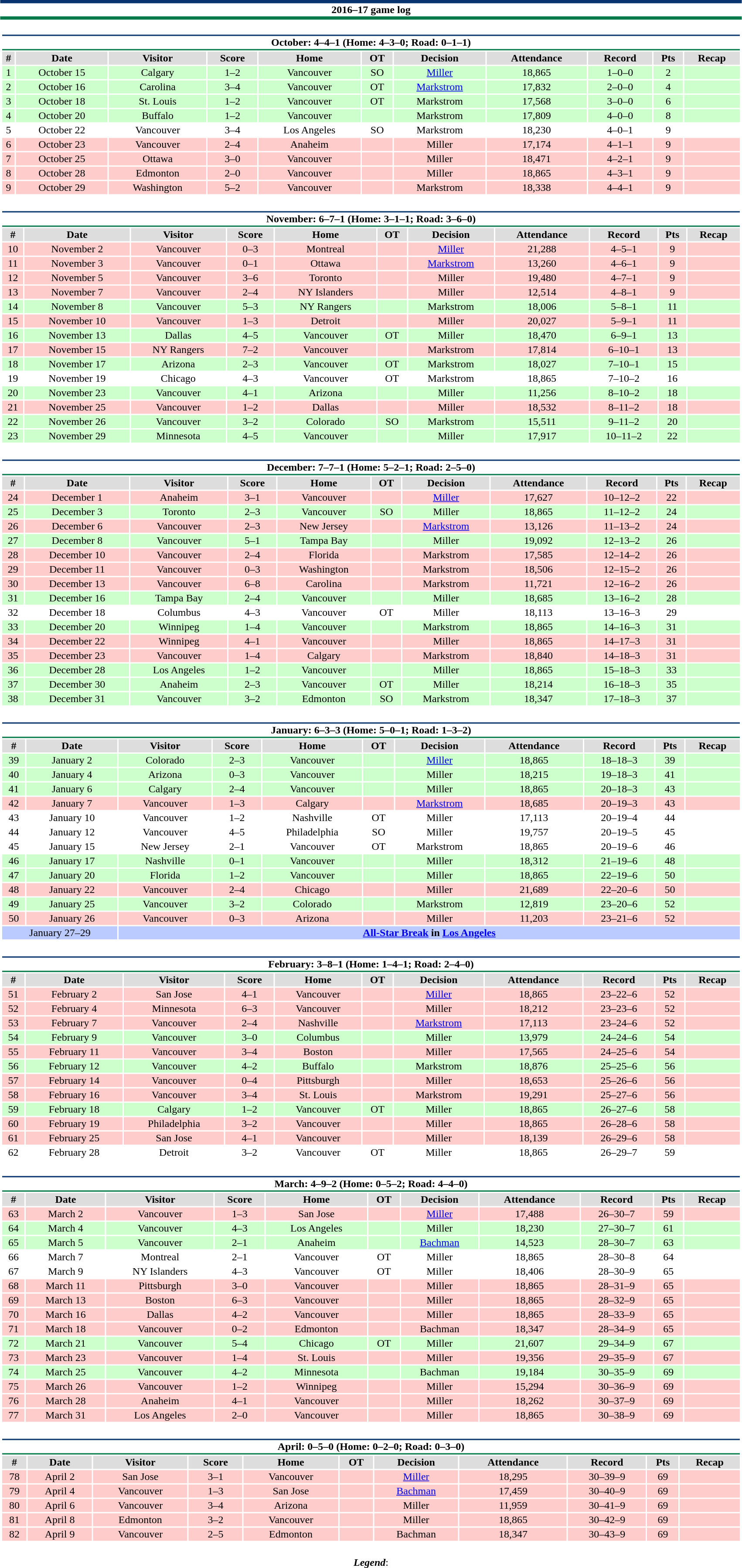<table class="toccolours" style="width:90%; clear:both; margin:1.5em auto; text-align:center;">
<tr>
<th colspan="11" style="background:#fff; border-top:#07346F 5px solid; border-bottom:#047A4A 5px solid;">2016–17 game log</th>
</tr>
<tr>
<td colspan=11><br><table class="toccolours collapsible collapsed" style="width:100%;">
<tr>
<th colspan="11" style="background:#fff; border-top:#07346F 2px solid; border-bottom:#047A4A 2px solid;">October: 4–4–1 (Home: 4–3–0; Road: 0–1–1)</th>
</tr>
<tr style="background:#ddd;">
<th>#</th>
<th>Date</th>
<th>Visitor</th>
<th>Score</th>
<th>Home</th>
<th>OT</th>
<th>Decision</th>
<th>Attendance</th>
<th>Record</th>
<th>Pts</th>
<th>Recap</th>
</tr>
<tr style="background:#cfc;">
<td>1</td>
<td>October 15</td>
<td>Calgary</td>
<td>1–2</td>
<td>Vancouver</td>
<td>SO</td>
<td><a href='#'>Miller</a></td>
<td>18,865</td>
<td>1–0–0</td>
<td>2</td>
<td></td>
</tr>
<tr style="background:#cfc;">
<td>2</td>
<td>October 16</td>
<td>Carolina</td>
<td>3–4</td>
<td>Vancouver</td>
<td>OT</td>
<td><a href='#'>Markstrom</a></td>
<td>17,832</td>
<td>2–0–0</td>
<td>4</td>
<td></td>
</tr>
<tr style="background:#cfc;">
<td>3</td>
<td>October 18</td>
<td>St. Louis</td>
<td>1–2</td>
<td>Vancouver</td>
<td>OT</td>
<td>Markstrom</td>
<td>17,568</td>
<td>3–0–0</td>
<td>6</td>
<td></td>
</tr>
<tr style="background:#cfc;">
<td>4</td>
<td>October 20</td>
<td>Buffalo</td>
<td>1–2</td>
<td>Vancouver</td>
<td></td>
<td>Markstrom</td>
<td>17,809</td>
<td>4–0–0</td>
<td>8</td>
<td></td>
</tr>
<tr style="background:#fff;">
<td>5</td>
<td>October 22</td>
<td>Vancouver</td>
<td>3–4</td>
<td>Los Angeles</td>
<td>SO</td>
<td>Markstrom</td>
<td>18,230</td>
<td>4–0–1</td>
<td>9</td>
<td></td>
</tr>
<tr style="background:#fcc;">
<td>6</td>
<td>October 23</td>
<td>Vancouver</td>
<td>2–4</td>
<td>Anaheim</td>
<td></td>
<td>Miller</td>
<td>17,174</td>
<td>4–1–1</td>
<td>9</td>
<td></td>
</tr>
<tr style="background:#fcc;">
<td>7</td>
<td>October 25</td>
<td>Ottawa</td>
<td>3–0</td>
<td>Vancouver</td>
<td></td>
<td>Miller</td>
<td>18,471</td>
<td>4–2–1</td>
<td>9</td>
<td></td>
</tr>
<tr style="background:#fcc;">
<td>8</td>
<td>October 28</td>
<td>Edmonton</td>
<td>2–0</td>
<td>Vancouver</td>
<td></td>
<td>Miller</td>
<td>18,865</td>
<td>4–3–1</td>
<td>9</td>
<td></td>
</tr>
<tr style="background:#fcc;">
<td>9</td>
<td>October 29</td>
<td>Washington</td>
<td>5–2</td>
<td>Vancouver</td>
<td></td>
<td>Markstrom</td>
<td>18,338</td>
<td>4–4–1</td>
<td>9</td>
<td></td>
</tr>
</table>
</td>
</tr>
<tr>
<td colspan=11><br><table class="toccolours collapsible collapsed" style="width:100%;">
<tr>
<th colspan="11" style="background:#fff; border-top:#07346F 2px solid; border-bottom:#047A4A 2px solid;">November: 6–7–1 (Home: 3–1–1; Road: 3–6–0)</th>
</tr>
<tr style="background:#ddd;">
<th>#</th>
<th>Date</th>
<th>Visitor</th>
<th>Score</th>
<th>Home</th>
<th>OT</th>
<th>Decision</th>
<th>Attendance</th>
<th>Record</th>
<th>Pts</th>
<th>Recap</th>
</tr>
<tr style="background:#fcc;">
<td>10</td>
<td>November 2</td>
<td>Vancouver</td>
<td>0–3</td>
<td>Montreal</td>
<td></td>
<td><a href='#'>Miller</a></td>
<td>21,288</td>
<td>4–5–1</td>
<td>9</td>
<td></td>
</tr>
<tr style="background:#fcc;">
<td>11</td>
<td>November 3</td>
<td>Vancouver</td>
<td>0–1</td>
<td>Ottawa</td>
<td></td>
<td><a href='#'>Markstrom</a></td>
<td>13,260</td>
<td>4–6–1</td>
<td>9</td>
<td></td>
</tr>
<tr style="background:#fcc;">
<td>12</td>
<td>November 5</td>
<td>Vancouver</td>
<td>3–6</td>
<td>Toronto</td>
<td></td>
<td>Miller</td>
<td>19,480</td>
<td>4–7–1</td>
<td>9</td>
<td></td>
</tr>
<tr style="background:#fcc;">
<td>13</td>
<td>November 7</td>
<td>Vancouver</td>
<td>2–4</td>
<td>NY Islanders</td>
<td></td>
<td>Miller</td>
<td>12,514</td>
<td>4–8–1</td>
<td>9</td>
<td></td>
</tr>
<tr style="background:#cfc;">
<td>14</td>
<td>November 8</td>
<td>Vancouver</td>
<td>5–3</td>
<td>NY Rangers</td>
<td></td>
<td>Markstrom</td>
<td>18,006</td>
<td>5–8–1</td>
<td>11</td>
<td></td>
</tr>
<tr style="background:#fcc;">
<td>15</td>
<td>November 10</td>
<td>Vancouver</td>
<td>1–3</td>
<td>Detroit</td>
<td></td>
<td>Miller</td>
<td>20,027</td>
<td>5–9–1</td>
<td>11</td>
<td></td>
</tr>
<tr style="background:#cfc;">
<td>16</td>
<td>November 13</td>
<td>Dallas</td>
<td>4–5</td>
<td>Vancouver</td>
<td>OT</td>
<td>Miller</td>
<td>18,470</td>
<td>6–9–1</td>
<td>13</td>
<td></td>
</tr>
<tr style="background:#fcc;">
<td>17</td>
<td>November 15</td>
<td>NY Rangers</td>
<td>7–2</td>
<td>Vancouver</td>
<td></td>
<td>Markstrom</td>
<td>17,814</td>
<td>6–10–1</td>
<td>13</td>
<td></td>
</tr>
<tr style="background:#cfc;">
<td>18</td>
<td>November 17</td>
<td>Arizona</td>
<td>2–3</td>
<td>Vancouver</td>
<td>OT</td>
<td>Markstrom</td>
<td>18,027</td>
<td>7–10–1</td>
<td>15</td>
<td></td>
</tr>
<tr style="background:#fff;">
<td>19</td>
<td>November 19</td>
<td>Chicago</td>
<td>4–3</td>
<td>Vancouver</td>
<td>OT</td>
<td>Markstrom</td>
<td>18,865</td>
<td>7–10–2</td>
<td>16</td>
<td></td>
</tr>
<tr style="background:#cfc;">
<td>20</td>
<td>November 23</td>
<td>Vancouver</td>
<td>4–1</td>
<td>Arizona</td>
<td></td>
<td>Miller</td>
<td>11,256</td>
<td>8–10–2</td>
<td>18</td>
<td></td>
</tr>
<tr style="background:#fcc;">
<td>21</td>
<td>November 25</td>
<td>Vancouver</td>
<td>1–2</td>
<td>Dallas</td>
<td></td>
<td>Miller</td>
<td>18,532</td>
<td>8–11–2</td>
<td>18</td>
<td></td>
</tr>
<tr style="background:#cfc;">
<td>22</td>
<td>November 26</td>
<td>Vancouver</td>
<td>3–2</td>
<td>Colorado</td>
<td>SO</td>
<td>Markstrom</td>
<td>15,511</td>
<td>9–11–2</td>
<td>20</td>
<td></td>
</tr>
<tr style="background:#cfc;">
<td>23</td>
<td>November 29</td>
<td>Minnesota</td>
<td>4–5</td>
<td>Vancouver</td>
<td></td>
<td>Miller</td>
<td>17,917</td>
<td>10–11–2</td>
<td>22</td>
<td></td>
</tr>
</table>
</td>
</tr>
<tr>
<td colspan=11><br><table class="toccolours collapsible collapsed" style="width:100%;">
<tr>
<th colspan="11" style="background:#fff; border-top:#07346F 2px solid; border-bottom:#047A4A 2px solid;">December: 7–7–1 (Home: 5–2–1; Road: 2–5–0)</th>
</tr>
<tr style="background:#ddd;">
<th>#</th>
<th>Date</th>
<th>Visitor</th>
<th>Score</th>
<th>Home</th>
<th>OT</th>
<th>Decision</th>
<th>Attendance</th>
<th>Record</th>
<th>Pts</th>
<th>Recap</th>
</tr>
<tr style="background:#fcc;">
<td>24</td>
<td>December 1</td>
<td>Anaheim</td>
<td>3–1</td>
<td>Vancouver</td>
<td></td>
<td><a href='#'>Miller</a></td>
<td>17,627</td>
<td>10–12–2</td>
<td>22</td>
<td></td>
</tr>
<tr style="background:#cfc;">
<td>25</td>
<td>December 3</td>
<td>Toronto</td>
<td>2–3</td>
<td>Vancouver</td>
<td>SO</td>
<td>Miller</td>
<td>18,865</td>
<td>11–12–2</td>
<td>24</td>
<td></td>
</tr>
<tr style="background:#fcc;">
<td>26</td>
<td>December 6</td>
<td>Vancouver</td>
<td>2–3</td>
<td>New Jersey</td>
<td></td>
<td><a href='#'>Markstrom</a></td>
<td>13,126</td>
<td>11–13–2</td>
<td>24</td>
<td></td>
</tr>
<tr style="background:#cfc;">
<td>27</td>
<td>December 8</td>
<td>Vancouver</td>
<td>5–1</td>
<td>Tampa Bay</td>
<td></td>
<td>Miller</td>
<td>19,092</td>
<td>12–13–2</td>
<td>26</td>
<td></td>
</tr>
<tr style="background:#fcc;">
<td>28</td>
<td>December 10</td>
<td>Vancouver</td>
<td>2–4</td>
<td>Florida</td>
<td></td>
<td>Markstrom</td>
<td>17,585</td>
<td>12–14–2</td>
<td>26</td>
<td></td>
</tr>
<tr style="background:#fcc;">
<td>29</td>
<td>December 11</td>
<td>Vancouver</td>
<td>0–3</td>
<td>Washington</td>
<td></td>
<td>Markstrom</td>
<td>18,506</td>
<td>12–15–2</td>
<td>26</td>
<td></td>
</tr>
<tr style="background:#fcc;">
<td>30</td>
<td>December 13</td>
<td>Vancouver</td>
<td>6–8</td>
<td>Carolina</td>
<td></td>
<td>Markstrom</td>
<td>11,721</td>
<td>12–16–2</td>
<td>26</td>
<td></td>
</tr>
<tr style="background:#cfc;">
<td>31</td>
<td>December 16</td>
<td>Tampa Bay</td>
<td>2–4</td>
<td>Vancouver</td>
<td></td>
<td>Miller</td>
<td>18,685</td>
<td>13–16–2</td>
<td>28</td>
<td></td>
</tr>
<tr style="background:#fff;">
<td>32</td>
<td>December 18</td>
<td>Columbus</td>
<td>4–3</td>
<td>Vancouver</td>
<td>OT</td>
<td>Miller</td>
<td>18,113</td>
<td>13–16–3</td>
<td>29</td>
<td></td>
</tr>
<tr style="background:#cfc;">
<td>33</td>
<td>December 20</td>
<td>Winnipeg</td>
<td>1–4</td>
<td>Vancouver</td>
<td></td>
<td>Markstrom</td>
<td>18,865</td>
<td>14–16–3</td>
<td>31</td>
<td></td>
</tr>
<tr style="background:#fcc;">
<td>34</td>
<td>December 22</td>
<td>Winnipeg</td>
<td>4–1</td>
<td>Vancouver</td>
<td></td>
<td>Miller</td>
<td>18,865</td>
<td>14–17–3</td>
<td>31</td>
<td></td>
</tr>
<tr style="background:#fcc;">
<td>35</td>
<td>December 23</td>
<td>Vancouver</td>
<td>1–4</td>
<td>Calgary</td>
<td></td>
<td>Markstrom</td>
<td>18,840</td>
<td>14–18–3</td>
<td>31</td>
<td></td>
</tr>
<tr style="background:#cfc;">
<td>36</td>
<td>December 28</td>
<td>Los Angeles</td>
<td>1–2</td>
<td>Vancouver</td>
<td></td>
<td>Miller</td>
<td>18,865</td>
<td>15–18–3</td>
<td>33</td>
<td></td>
</tr>
<tr style="background:#cfc;">
<td>37</td>
<td>December 30</td>
<td>Anaheim</td>
<td>2–3</td>
<td>Vancouver</td>
<td>OT</td>
<td>Miller</td>
<td>18,214</td>
<td>16–18–3</td>
<td>35</td>
<td></td>
</tr>
<tr style="background:#cfc;">
<td>38</td>
<td>December 31</td>
<td>Vancouver</td>
<td>3–2</td>
<td>Edmonton</td>
<td>SO</td>
<td>Markstrom</td>
<td>18,347</td>
<td>17–18–3</td>
<td>37</td>
<td></td>
</tr>
</table>
</td>
</tr>
<tr>
<td colspan=11><br><table class="toccolours collapsible collapsed" style="width:100%;">
<tr>
<th colspan="11" style="background:#fff; border-top:#07346F 2px solid; border-bottom:#047A4A 2px solid;">January: 6–3–3 (Home: 5–0–1; Road: 1–3–2)</th>
</tr>
<tr style="background:#ddd;">
<th>#</th>
<th>Date</th>
<th>Visitor</th>
<th>Score</th>
<th>Home</th>
<th>OT</th>
<th>Decision</th>
<th>Attendance</th>
<th>Record</th>
<th>Pts</th>
<th>Recap</th>
</tr>
<tr style="background:#cfc;">
<td>39</td>
<td>January 2</td>
<td>Colorado</td>
<td>2–3</td>
<td>Vancouver</td>
<td></td>
<td><a href='#'>Miller</a></td>
<td>18,865</td>
<td>18–18–3</td>
<td>39</td>
<td></td>
</tr>
<tr style="background:#cfc;">
<td>40</td>
<td>January 4</td>
<td>Arizona</td>
<td>0–3</td>
<td>Vancouver</td>
<td></td>
<td>Miller</td>
<td>18,215</td>
<td>19–18–3</td>
<td>41</td>
<td></td>
</tr>
<tr style="background:#cfc;">
<td>41</td>
<td>January 6</td>
<td>Calgary</td>
<td>2–4</td>
<td>Vancouver</td>
<td></td>
<td>Miller</td>
<td>18,865</td>
<td>20–18–3</td>
<td>43</td>
<td></td>
</tr>
<tr style="background:#fcc;">
<td>42</td>
<td>January 7</td>
<td>Vancouver</td>
<td>1–3</td>
<td>Calgary</td>
<td></td>
<td><a href='#'>Markstrom</a></td>
<td>18,685</td>
<td>20–19–3</td>
<td>43</td>
<td></td>
</tr>
<tr style="background:#fff;">
<td>43</td>
<td>January 10</td>
<td>Vancouver</td>
<td>1–2</td>
<td>Nashville</td>
<td>OT</td>
<td>Miller</td>
<td>17,113</td>
<td>20–19–4</td>
<td>44</td>
<td></td>
</tr>
<tr style="background:#fff;">
<td>44</td>
<td>January 12</td>
<td>Vancouver</td>
<td>4–5</td>
<td>Philadelphia</td>
<td>SO</td>
<td>Miller</td>
<td>19,757</td>
<td>20–19–5</td>
<td>45</td>
<td></td>
</tr>
<tr style="background:#fff;">
<td>45</td>
<td>January 15</td>
<td>New Jersey</td>
<td>2–1</td>
<td>Vancouver</td>
<td>OT</td>
<td>Markstrom</td>
<td>18,865</td>
<td>20–19–6</td>
<td>46</td>
<td></td>
</tr>
<tr style="background:#cfc;">
<td>46</td>
<td>January 17</td>
<td>Nashville</td>
<td>0–1</td>
<td>Vancouver</td>
<td></td>
<td>Miller</td>
<td>18,312</td>
<td>21–19–6</td>
<td>48</td>
<td></td>
</tr>
<tr style="background:#cfc;">
<td>47</td>
<td>January 20</td>
<td>Florida</td>
<td>1–2</td>
<td>Vancouver</td>
<td></td>
<td>Miller</td>
<td>18,865</td>
<td>22–19–6</td>
<td>50</td>
<td></td>
</tr>
<tr style="background:#fcc;">
<td>48</td>
<td>January 22</td>
<td>Vancouver</td>
<td>2–4</td>
<td>Chicago</td>
<td></td>
<td>Miller</td>
<td>21,689</td>
<td>22–20–6</td>
<td>50</td>
<td></td>
</tr>
<tr style="background:#cfc;">
<td>49</td>
<td>January 25</td>
<td>Vancouver</td>
<td>3–2</td>
<td>Colorado</td>
<td></td>
<td>Markstrom</td>
<td>12,819</td>
<td>23–20–6</td>
<td>52</td>
<td></td>
</tr>
<tr style="background:#fcc;">
<td>50</td>
<td>January 26</td>
<td>Vancouver</td>
<td>0–3</td>
<td>Arizona</td>
<td></td>
<td>Miller</td>
<td>11,203</td>
<td>23–21–6</td>
<td>52</td>
<td></td>
</tr>
<tr style="background:#bbcaff;">
<td colspan="2">January 27–29</td>
<td colspan="10"><strong><a href='#'>All-Star Break</a> in <a href='#'>Los Angeles</a></strong></td>
</tr>
</table>
</td>
</tr>
<tr>
<td colspan=11><br><table class="toccolours collapsible collapsed" style="width:100%;">
<tr>
<th colspan="11" style="background:#fff; border-top:#07346F 2px solid; border-bottom:#047A4A 2px solid;">February: 3–8–1 (Home: 1–4–1; Road: 2–4–0)</th>
</tr>
<tr style="background:#ddd;">
<th>#</th>
<th>Date</th>
<th>Visitor</th>
<th>Score</th>
<th>Home</th>
<th>OT</th>
<th>Decision</th>
<th>Attendance</th>
<th>Record</th>
<th>Pts</th>
<th>Recap</th>
</tr>
<tr style="background:#fcc;">
<td>51</td>
<td>February 2</td>
<td>San Jose</td>
<td>4–1</td>
<td>Vancouver</td>
<td></td>
<td><a href='#'>Miller</a></td>
<td>18,865</td>
<td>23–22–6</td>
<td>52</td>
<td></td>
</tr>
<tr style="background:#fcc;">
<td>52</td>
<td>February 4</td>
<td>Minnesota</td>
<td>6–3</td>
<td>Vancouver</td>
<td></td>
<td>Miller</td>
<td>18,212</td>
<td>23–23–6</td>
<td>52</td>
<td></td>
</tr>
<tr style="background:#fcc;">
<td>53</td>
<td>February 7</td>
<td>Vancouver</td>
<td>2–4</td>
<td>Nashville</td>
<td></td>
<td><a href='#'>Markstrom</a></td>
<td>17,113</td>
<td>23–24–6</td>
<td>52</td>
<td></td>
</tr>
<tr style="background:#cfc;">
<td>54</td>
<td>February 9</td>
<td>Vancouver</td>
<td>3–0</td>
<td>Columbus</td>
<td></td>
<td>Miller</td>
<td>13,979</td>
<td>24–24–6</td>
<td>54</td>
<td></td>
</tr>
<tr style="background:#fcc;">
<td>55</td>
<td>February 11</td>
<td>Vancouver</td>
<td>3–4</td>
<td>Boston</td>
<td></td>
<td>Miller</td>
<td>17,565</td>
<td>24–25–6</td>
<td>54</td>
<td></td>
</tr>
<tr style="background:#cfc;">
<td>56</td>
<td>February 12</td>
<td>Vancouver</td>
<td>4–2</td>
<td>Buffalo</td>
<td></td>
<td>Markstrom</td>
<td>18,876</td>
<td>25–25–6</td>
<td>56</td>
<td></td>
</tr>
<tr style="background:#fcc;">
<td>57</td>
<td>February 14</td>
<td>Vancouver</td>
<td>0–4</td>
<td>Pittsburgh</td>
<td></td>
<td>Miller</td>
<td>18,653</td>
<td>25–26–6</td>
<td>56</td>
<td></td>
</tr>
<tr style="background:#fcc;">
<td>58</td>
<td>February 16</td>
<td>Vancouver</td>
<td>3–4</td>
<td>St. Louis</td>
<td></td>
<td>Markstrom</td>
<td>19,291</td>
<td>25–27–6</td>
<td>56</td>
<td></td>
</tr>
<tr style="background:#cfc;">
<td>59</td>
<td>February 18</td>
<td>Calgary</td>
<td>1–2</td>
<td>Vancouver</td>
<td>OT</td>
<td>Miller</td>
<td>18,865</td>
<td>26–27–6</td>
<td>58</td>
<td></td>
</tr>
<tr style="background:#fcc;">
<td>60</td>
<td>February 19</td>
<td>Philadelphia</td>
<td>3–2</td>
<td>Vancouver</td>
<td></td>
<td>Miller</td>
<td>18,865</td>
<td>26–28–6</td>
<td>58</td>
<td></td>
</tr>
<tr style="background:#fcc;">
<td>61</td>
<td>February 25</td>
<td>San Jose</td>
<td>4–1</td>
<td>Vancouver</td>
<td></td>
<td>Miller</td>
<td>18,139</td>
<td>26–29–6</td>
<td>58</td>
<td></td>
</tr>
<tr style="background:#fff;">
<td>62</td>
<td>February 28</td>
<td>Detroit</td>
<td>3–2</td>
<td>Vancouver</td>
<td>OT</td>
<td>Miller</td>
<td>18,865</td>
<td>26–29–7</td>
<td>59</td>
<td></td>
</tr>
</table>
</td>
</tr>
<tr>
<td colspan=11><br><table class="toccolours collapsible collapsed" style="width:100%;">
<tr>
<th colspan="11" style="background:#fff; border-top:#07346F 2px solid; border-bottom:#047A4A 2px solid;">March: 4–9–2 (Home: 0–5–2; Road: 4–4–0)</th>
</tr>
<tr style="background:#ddd;">
<th>#</th>
<th>Date</th>
<th>Visitor</th>
<th>Score</th>
<th>Home</th>
<th>OT</th>
<th>Decision</th>
<th>Attendance</th>
<th>Record</th>
<th>Pts</th>
<th>Recap</th>
</tr>
<tr style="background:#fcc;">
<td>63</td>
<td>March 2</td>
<td>Vancouver</td>
<td>1–3</td>
<td>San Jose</td>
<td></td>
<td><a href='#'>Miller</a></td>
<td>17,488</td>
<td>26–30–7</td>
<td>59</td>
<td></td>
</tr>
<tr style="background:#cfc;">
<td>64</td>
<td>March 4</td>
<td>Vancouver</td>
<td>4–3</td>
<td>Los Angeles</td>
<td></td>
<td>Miller</td>
<td>18,230</td>
<td>27–30–7</td>
<td>61</td>
<td></td>
</tr>
<tr style="background:#cfc;">
<td>65</td>
<td>March 5</td>
<td>Vancouver</td>
<td>2–1</td>
<td>Anaheim</td>
<td></td>
<td><a href='#'>Bachman</a></td>
<td>14,523</td>
<td>28–30–7</td>
<td>63</td>
<td></td>
</tr>
<tr style="background:#fff;">
<td>66</td>
<td>March 7</td>
<td>Montreal</td>
<td>2–1</td>
<td>Vancouver</td>
<td>OT</td>
<td>Miller</td>
<td>18,865</td>
<td>28–30–8</td>
<td>64</td>
<td></td>
</tr>
<tr style="background:#fff;">
<td>67</td>
<td>March 9</td>
<td>NY Islanders</td>
<td>4–3</td>
<td>Vancouver</td>
<td>OT</td>
<td>Miller</td>
<td>18,406</td>
<td>28–30–9</td>
<td>65</td>
<td></td>
</tr>
<tr style="background:#fcc;">
<td>68</td>
<td>March 11</td>
<td>Pittsburgh</td>
<td>3–0</td>
<td>Vancouver</td>
<td></td>
<td>Miller</td>
<td>18,865</td>
<td>28–31–9</td>
<td>65</td>
<td></td>
</tr>
<tr style="background:#fcc;">
<td>69</td>
<td>March 13</td>
<td>Boston</td>
<td>6–3</td>
<td>Vancouver</td>
<td></td>
<td>Miller</td>
<td>18,865</td>
<td>28–32–9</td>
<td>65</td>
<td></td>
</tr>
<tr style="background:#fcc;">
<td>70</td>
<td>March 16</td>
<td>Dallas</td>
<td>4–2</td>
<td>Vancouver</td>
<td></td>
<td>Miller</td>
<td>18,865</td>
<td>28–33–9</td>
<td>65</td>
<td></td>
</tr>
<tr style="background:#fcc;">
<td>71</td>
<td>March 18</td>
<td>Vancouver</td>
<td>0–2</td>
<td>Edmonton</td>
<td></td>
<td>Bachman</td>
<td>18,347</td>
<td>28–34–9</td>
<td>65</td>
<td></td>
</tr>
<tr style="background:#cfc;">
<td>72</td>
<td>March 21</td>
<td>Vancouver</td>
<td>5–4</td>
<td>Chicago</td>
<td>OT</td>
<td>Miller</td>
<td>21,607</td>
<td>29–34–9</td>
<td>67</td>
<td></td>
</tr>
<tr style="background:#fcc;">
<td>73</td>
<td>March 23</td>
<td>Vancouver</td>
<td>1–4</td>
<td>St. Louis</td>
<td></td>
<td>Miller</td>
<td>19,356</td>
<td>29–35–9</td>
<td>67</td>
<td></td>
</tr>
<tr style="background:#cfc;">
<td>74</td>
<td>March 25</td>
<td>Vancouver</td>
<td>4–2</td>
<td>Minnesota</td>
<td></td>
<td>Bachman</td>
<td>19,184</td>
<td>30–35–9</td>
<td>69</td>
<td></td>
</tr>
<tr style="background:#fcc;">
<td>75</td>
<td>March 26</td>
<td>Vancouver</td>
<td>1–2</td>
<td>Winnipeg</td>
<td></td>
<td>Miller</td>
<td>15,294</td>
<td>30–36–9</td>
<td>69</td>
<td></td>
</tr>
<tr style="background:#fcc;">
<td>76</td>
<td>March 28</td>
<td>Anaheim</td>
<td>4–1</td>
<td>Vancouver</td>
<td></td>
<td>Miller</td>
<td>18,262</td>
<td>30–37–9</td>
<td>69</td>
<td></td>
</tr>
<tr style="background:#fcc;">
<td>77</td>
<td>March 31</td>
<td>Los Angeles</td>
<td>2–0</td>
<td>Vancouver</td>
<td></td>
<td>Miller</td>
<td>18,865</td>
<td>30–38–9</td>
<td>69</td>
<td></td>
</tr>
</table>
</td>
</tr>
<tr>
<td colspan=11><br><table class="toccolours collapsible collapsed" style="width:100%;">
<tr>
<th colspan="11" style="background:#fff; border-top:#07346F 2px solid; border-bottom:#047A4A 2px solid;">April: 0–5–0 (Home: 0–2–0; Road: 0–3–0)</th>
</tr>
<tr style="background:#ddd;">
<th>#</th>
<th>Date</th>
<th>Visitor</th>
<th>Score</th>
<th>Home</th>
<th>OT</th>
<th>Decision</th>
<th>Attendance</th>
<th>Record</th>
<th>Pts</th>
<th>Recap</th>
</tr>
<tr style="background:#fcc;">
<td>78</td>
<td>April 2</td>
<td>San Jose</td>
<td>3–1</td>
<td>Vancouver</td>
<td></td>
<td><a href='#'>Miller</a></td>
<td>18,295</td>
<td>30–39–9</td>
<td>69</td>
<td></td>
</tr>
<tr style="background:#fcc;">
<td>79</td>
<td>April 4</td>
<td>Vancouver</td>
<td>1–3</td>
<td>San Jose</td>
<td></td>
<td><a href='#'>Bachman</a></td>
<td>17,459</td>
<td>30–40–9</td>
<td>69</td>
<td></td>
</tr>
<tr style="background:#fcc;">
<td>80</td>
<td>April 6</td>
<td>Vancouver</td>
<td>3–4</td>
<td>Arizona</td>
<td></td>
<td>Miller</td>
<td>11,959</td>
<td>30–41–9</td>
<td>69</td>
<td></td>
</tr>
<tr style="background:#fcc;">
<td>81</td>
<td>April 8</td>
<td>Edmonton</td>
<td>3–2</td>
<td>Vancouver</td>
<td></td>
<td>Miller</td>
<td>18,865</td>
<td>30–42–9</td>
<td>69</td>
<td></td>
</tr>
<tr style="background:#fcc;">
<td>82</td>
<td>April 9</td>
<td>Vancouver</td>
<td>2–5</td>
<td>Edmonton</td>
<td></td>
<td>Bachman</td>
<td>18,347</td>
<td>30–43–9</td>
<td>69</td>
<td></td>
</tr>
</table>
</td>
</tr>
<tr>
<td colspan="11" style="text-align:center;"><br><strong><em>Legend</em></strong>:


</td>
</tr>
</table>
